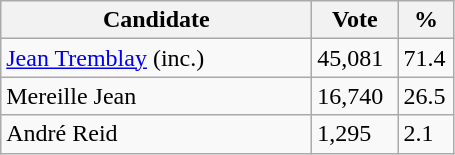<table class="wikitable">
<tr>
<th bgcolor="#DDDDFF" width="200px">Candidate</th>
<th bgcolor="#DDDDFF" width="50px">Vote</th>
<th bgcolor="#DDDDFF" width="30px">%</th>
</tr>
<tr>
<td><a href='#'>Jean Tremblay</a> (inc.)</td>
<td>45,081</td>
<td>71.4</td>
</tr>
<tr>
<td>Mereille Jean</td>
<td>16,740</td>
<td>26.5</td>
</tr>
<tr>
<td>André Reid</td>
<td>1,295</td>
<td>2.1</td>
</tr>
</table>
